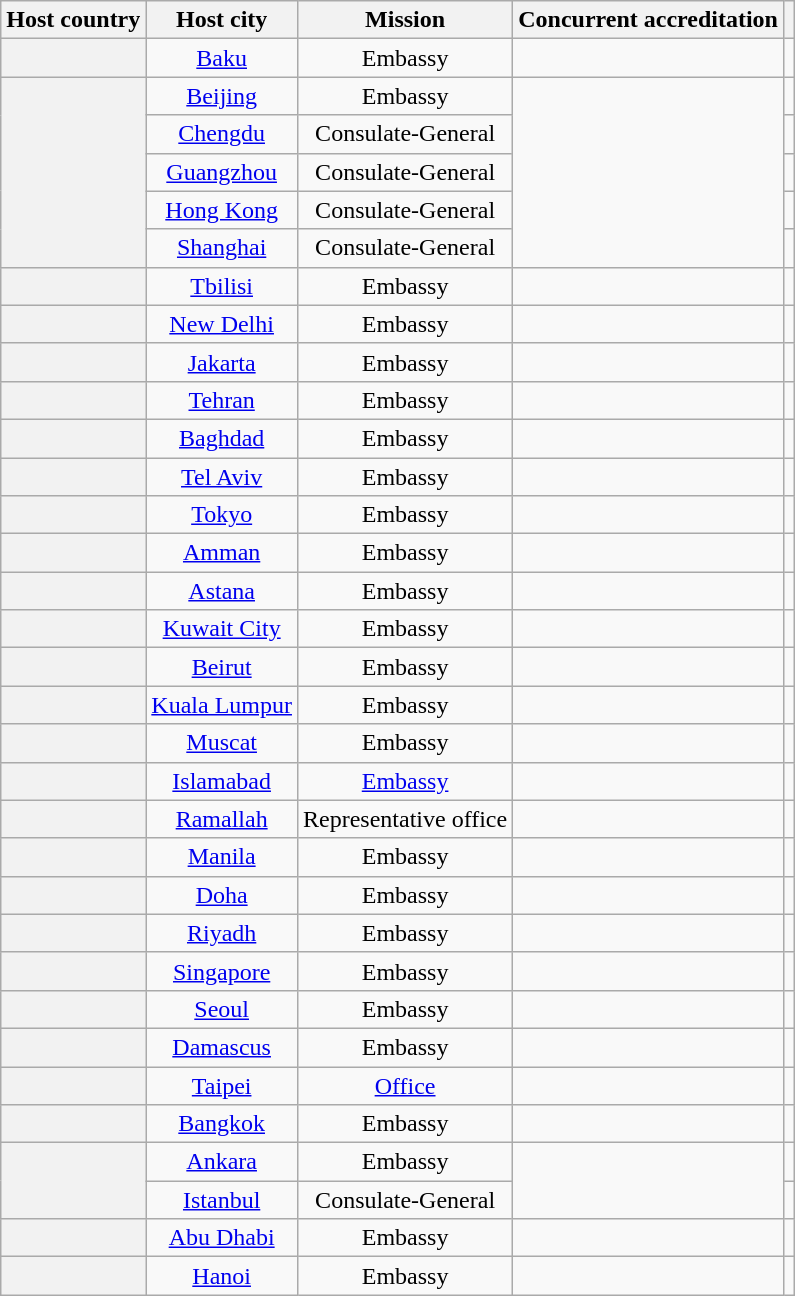<table class="wikitable plainrowheaders" style="text-align:center;">
<tr>
<th scope="col">Host country</th>
<th scope="col">Host city</th>
<th scope="col">Mission</th>
<th scope="col">Concurrent accreditation</th>
<th scope="col"></th>
</tr>
<tr>
<th scope="row"></th>
<td><a href='#'>Baku</a></td>
<td>Embassy</td>
<td></td>
<td></td>
</tr>
<tr>
<th scope="row" rowspan="5"></th>
<td><a href='#'>Beijing</a></td>
<td>Embassy</td>
<td rowspan="5"></td>
<td></td>
</tr>
<tr>
<td><a href='#'>Chengdu</a></td>
<td>Consulate-General</td>
<td></td>
</tr>
<tr>
<td><a href='#'>Guangzhou</a></td>
<td>Consulate-General</td>
<td></td>
</tr>
<tr>
<td><a href='#'>Hong Kong</a></td>
<td>Consulate-General</td>
<td></td>
</tr>
<tr>
<td><a href='#'>Shanghai</a></td>
<td>Consulate-General</td>
<td></td>
</tr>
<tr>
<th scope="row"></th>
<td><a href='#'>Tbilisi</a></td>
<td>Embassy</td>
<td></td>
<td></td>
</tr>
<tr>
<th scope="row"></th>
<td><a href='#'>New Delhi</a></td>
<td>Embassy</td>
<td></td>
<td></td>
</tr>
<tr>
<th scope="row"></th>
<td><a href='#'>Jakarta</a></td>
<td>Embassy</td>
<td></td>
<td></td>
</tr>
<tr>
<th scope="row"></th>
<td><a href='#'>Tehran</a></td>
<td>Embassy</td>
<td></td>
<td></td>
</tr>
<tr>
<th scope="row"></th>
<td><a href='#'>Baghdad</a></td>
<td>Embassy</td>
<td></td>
<td></td>
</tr>
<tr>
<th scope="row"></th>
<td><a href='#'>Tel Aviv</a></td>
<td>Embassy</td>
<td></td>
<td></td>
</tr>
<tr>
<th scope="row"></th>
<td><a href='#'>Tokyo</a></td>
<td>Embassy</td>
<td></td>
<td></td>
</tr>
<tr>
<th scope="row"></th>
<td><a href='#'>Amman</a></td>
<td>Embassy</td>
<td></td>
<td></td>
</tr>
<tr>
<th scope="row"></th>
<td><a href='#'>Astana</a></td>
<td>Embassy</td>
<td></td>
<td></td>
</tr>
<tr>
<th scope="row"></th>
<td><a href='#'>Kuwait City</a></td>
<td>Embassy</td>
<td></td>
<td></td>
</tr>
<tr>
<th scope="row"></th>
<td><a href='#'>Beirut</a></td>
<td>Embassy</td>
<td></td>
<td></td>
</tr>
<tr>
<th scope="row"></th>
<td><a href='#'>Kuala Lumpur</a></td>
<td>Embassy</td>
<td></td>
<td></td>
</tr>
<tr>
<th scope="row"></th>
<td><a href='#'>Muscat</a></td>
<td>Embassy</td>
<td></td>
<td></td>
</tr>
<tr>
<th scope="row"></th>
<td><a href='#'>Islamabad</a></td>
<td><a href='#'>Embassy</a></td>
<td></td>
<td></td>
</tr>
<tr>
<th scope="row"></th>
<td><a href='#'>Ramallah</a></td>
<td>Representative office</td>
<td></td>
<td></td>
</tr>
<tr>
<th scope="row"></th>
<td><a href='#'>Manila</a></td>
<td>Embassy</td>
<td></td>
<td></td>
</tr>
<tr>
<th scope="row"></th>
<td><a href='#'>Doha</a></td>
<td>Embassy</td>
<td></td>
<td></td>
</tr>
<tr>
<th scope="row"></th>
<td><a href='#'>Riyadh</a></td>
<td>Embassy</td>
<td></td>
<td></td>
</tr>
<tr>
<th scope="row"></th>
<td><a href='#'>Singapore</a></td>
<td>Embassy</td>
<td></td>
<td></td>
</tr>
<tr>
<th scope="row"></th>
<td><a href='#'>Seoul</a></td>
<td>Embassy</td>
<td></td>
<td></td>
</tr>
<tr>
<th scope="row"></th>
<td><a href='#'>Damascus</a></td>
<td>Embassy</td>
<td></td>
<td></td>
</tr>
<tr>
<th scope="row"></th>
<td><a href='#'>Taipei</a></td>
<td><a href='#'>Office</a></td>
<td></td>
<td></td>
</tr>
<tr>
<th scope="row"></th>
<td><a href='#'>Bangkok</a></td>
<td>Embassy</td>
<td></td>
<td></td>
</tr>
<tr>
<th scope="row" rowspan="2"></th>
<td><a href='#'>Ankara</a></td>
<td>Embassy</td>
<td rowspan="2"></td>
<td></td>
</tr>
<tr>
<td><a href='#'>Istanbul</a></td>
<td>Consulate-General</td>
<td></td>
</tr>
<tr>
<th scope="row"></th>
<td><a href='#'>Abu Dhabi</a></td>
<td>Embassy</td>
<td></td>
<td></td>
</tr>
<tr>
<th scope="row"></th>
<td><a href='#'>Hanoi</a></td>
<td>Embassy</td>
<td></td>
<td></td>
</tr>
</table>
